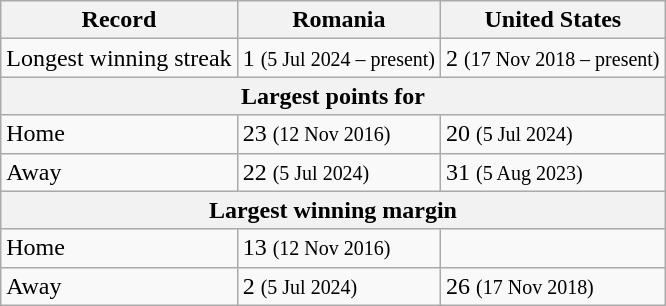<table class="wikitable">
<tr>
<th>Record</th>
<th>Romania</th>
<th>United States</th>
</tr>
<tr>
<td>Longest winning streak</td>
<td>1 <small>(5 Jul 2024 – present)</small></td>
<td>2 <small>(17 Nov 2018 – present)</small></td>
</tr>
<tr>
<th colspan=3 align=center>Largest points for</th>
</tr>
<tr>
<td>Home</td>
<td>23 <small>(12 Nov 2016)</small></td>
<td>20 <small>(5 Jul 2024)</small></td>
</tr>
<tr>
<td>Away</td>
<td>22 <small>(5 Jul 2024)</small></td>
<td>31 <small>(5 Aug 2023)</small></td>
</tr>
<tr>
<th colspan=3 align=center>Largest winning margin</th>
</tr>
<tr>
<td>Home</td>
<td>13 <small>(12 Nov 2016)</small></td>
<td></td>
</tr>
<tr>
<td>Away</td>
<td>2 <small>(5 Jul 2024)</small></td>
<td>26 <small>(17 Nov 2018)</small></td>
</tr>
</table>
